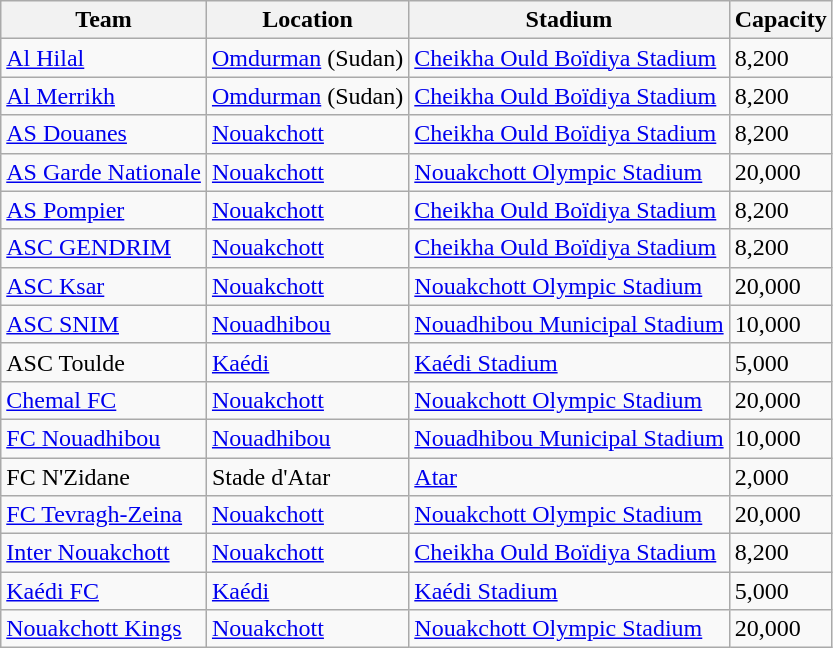<table class="wikitable sortable">
<tr>
<th>Team</th>
<th>Location</th>
<th>Stadium</th>
<th>Capacity</th>
</tr>
<tr>
<td><a href='#'>Al Hilal</a></td>
<td><a href='#'>Omdurman</a> (Sudan)</td>
<td><a href='#'>Cheikha Ould Boïdiya Stadium</a></td>
<td>8,200</td>
</tr>
<tr>
<td><a href='#'>Al Merrikh</a></td>
<td><a href='#'>Omdurman</a> (Sudan)</td>
<td><a href='#'>Cheikha Ould Boïdiya Stadium</a></td>
<td>8,200</td>
</tr>
<tr>
<td><a href='#'>AS Douanes</a></td>
<td><a href='#'>Nouakchott</a></td>
<td><a href='#'>Cheikha Ould Boïdiya Stadium</a></td>
<td>8,200</td>
</tr>
<tr>
<td><a href='#'>AS Garde Nationale</a></td>
<td><a href='#'>Nouakchott</a></td>
<td><a href='#'>Nouakchott Olympic Stadium</a></td>
<td>20,000</td>
</tr>
<tr>
<td><a href='#'>AS Pompier</a></td>
<td><a href='#'>Nouakchott</a></td>
<td><a href='#'>Cheikha Ould Boïdiya Stadium</a></td>
<td>8,200</td>
</tr>
<tr>
<td><a href='#'>ASC GENDRIM</a></td>
<td><a href='#'>Nouakchott</a></td>
<td><a href='#'>Cheikha Ould Boïdiya Stadium</a></td>
<td>8,200</td>
</tr>
<tr>
<td><a href='#'>ASC Ksar</a></td>
<td><a href='#'>Nouakchott</a></td>
<td><a href='#'>Nouakchott Olympic Stadium</a></td>
<td>20,000</td>
</tr>
<tr>
<td><a href='#'>ASC SNIM</a></td>
<td><a href='#'>Nouadhibou</a></td>
<td><a href='#'>Nouadhibou Municipal Stadium</a></td>
<td>10,000</td>
</tr>
<tr>
<td>ASC Toulde</td>
<td><a href='#'>Kaédi</a></td>
<td><a href='#'>Kaédi Stadium</a></td>
<td>5,000</td>
</tr>
<tr>
<td><a href='#'>Chemal FC</a></td>
<td><a href='#'>Nouakchott</a></td>
<td><a href='#'>Nouakchott Olympic Stadium</a></td>
<td>20,000</td>
</tr>
<tr>
<td><a href='#'>FC Nouadhibou</a></td>
<td><a href='#'>Nouadhibou</a></td>
<td><a href='#'>Nouadhibou Municipal Stadium</a></td>
<td>10,000</td>
</tr>
<tr>
<td>FC N'Zidane</td>
<td>Stade d'Atar</td>
<td><a href='#'>Atar</a></td>
<td>2,000</td>
</tr>
<tr>
<td><a href='#'>FC Tevragh-Zeina</a></td>
<td><a href='#'>Nouakchott</a></td>
<td><a href='#'>Nouakchott Olympic Stadium</a></td>
<td>20,000</td>
</tr>
<tr>
<td><a href='#'>Inter Nouakchott</a></td>
<td><a href='#'>Nouakchott</a></td>
<td><a href='#'>Cheikha Ould Boïdiya Stadium</a></td>
<td>8,200</td>
</tr>
<tr>
<td><a href='#'>Kaédi FC</a></td>
<td><a href='#'>Kaédi</a></td>
<td><a href='#'>Kaédi Stadium</a></td>
<td>5,000</td>
</tr>
<tr>
<td><a href='#'>Nouakchott Kings</a></td>
<td><a href='#'>Nouakchott</a></td>
<td><a href='#'>Nouakchott Olympic Stadium</a></td>
<td>20,000</td>
</tr>
</table>
